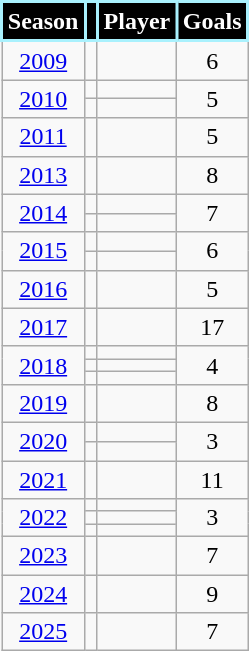<table class="wikitable sortable" style="text-align:center;">
<tr>
<th style="background:#000000; color:#FFFFFF; border:2px solid #A9F1FD;">Season</th>
<th style="background:#000000; color:#FFFFFF; border:2px solid #A9F1FD;"></th>
<th style="background:#000000; color:#FFFFFF; border:2px solid #A9F1FD;">Player</th>
<th style="background:#000000; color:#FFFFFF; border:2px solid #A9F1FD;">Goals</th>
</tr>
<tr>
<td><a href='#'>2009</a></td>
<td></td>
<td align="left"></td>
<td>6</td>
</tr>
<tr>
<td rowspan="2"><a href='#'>2010</a></td>
<td></td>
<td align="left"></td>
<td rowspan="2" align="center">5</td>
</tr>
<tr>
<td></td>
<td align="left"></td>
</tr>
<tr>
<td><a href='#'>2011</a></td>
<td></td>
<td align="left"></td>
<td align="center">5</td>
</tr>
<tr>
<td><a href='#'>2013</a></td>
<td></td>
<td align="left"></td>
<td align="center">8</td>
</tr>
<tr>
<td rowspan="2"><a href='#'>2014</a></td>
<td></td>
<td align="left"></td>
<td align="center" rowspan="2">7</td>
</tr>
<tr>
<td></td>
<td align="left"></td>
</tr>
<tr>
<td rowspan="2"><a href='#'>2015</a></td>
<td></td>
<td align="left"></td>
<td align="center" rowspan="2">6</td>
</tr>
<tr>
<td></td>
<td align="left"></td>
</tr>
<tr>
<td><a href='#'>2016</a></td>
<td></td>
<td align="left"></td>
<td align="center">5</td>
</tr>
<tr>
<td><a href='#'>2017</a></td>
<td></td>
<td align="left"></td>
<td align="center">17</td>
</tr>
<tr>
<td rowspan="3"><a href='#'>2018</a></td>
<td></td>
<td align="left"></td>
<td align="center" rowspan="3">4</td>
</tr>
<tr>
<td></td>
<td align="left"></td>
</tr>
<tr>
<td></td>
<td align="left"></td>
</tr>
<tr>
<td><a href='#'>2019</a></td>
<td></td>
<td align="left"></td>
<td align="center">8</td>
</tr>
<tr>
<td rowspan="2"><a href='#'>2020</a></td>
<td></td>
<td align="left"></td>
<td align="center" rowspan="2">3</td>
</tr>
<tr>
<td></td>
<td align="left"></td>
</tr>
<tr>
<td><a href='#'>2021</a></td>
<td></td>
<td align="left"><strong></strong></td>
<td align="center">11</td>
</tr>
<tr>
<td rowspan="3"><a href='#'>2022</a></td>
<td></td>
<td align="left"></td>
<td align="center" rowspan="3">3</td>
</tr>
<tr>
<td></td>
<td align="left"><strong></strong></td>
</tr>
<tr>
<td></td>
<td align="left"></td>
</tr>
<tr>
<td><a href='#'>2023</a></td>
<td></td>
<td align="left"></td>
<td align="center">7</td>
</tr>
<tr>
<td><a href='#'>2024</a></td>
<td></td>
<td align="left"><strong></strong></td>
<td align="center">9</td>
</tr>
<tr>
<td><a href='#'>2025</a></td>
<td></td>
<td align="left"><strong></strong></td>
<td align="center">7</td>
</tr>
</table>
